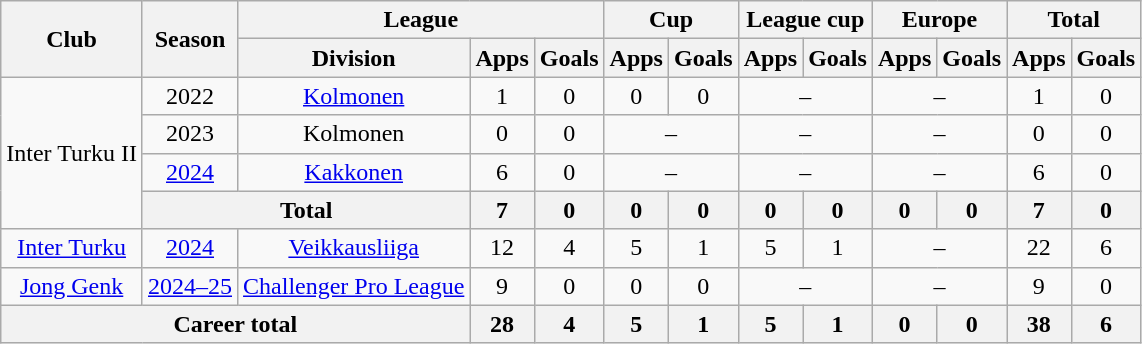<table class="wikitable" style="text-align:center">
<tr>
<th rowspan="2">Club</th>
<th rowspan="2">Season</th>
<th colspan="3">League</th>
<th colspan="2">Cup</th>
<th colspan="2">League cup</th>
<th colspan="2">Europe</th>
<th colspan="2">Total</th>
</tr>
<tr>
<th>Division</th>
<th>Apps</th>
<th>Goals</th>
<th>Apps</th>
<th>Goals</th>
<th>Apps</th>
<th>Goals</th>
<th>Apps</th>
<th>Goals</th>
<th>Apps</th>
<th>Goals</th>
</tr>
<tr>
<td rowspan="4">Inter Turku II</td>
<td>2022</td>
<td><a href='#'>Kolmonen</a></td>
<td>1</td>
<td>0</td>
<td>0</td>
<td>0</td>
<td colspan="2">–</td>
<td colspan="2">–</td>
<td>1</td>
<td>0</td>
</tr>
<tr>
<td>2023</td>
<td>Kolmonen</td>
<td>0</td>
<td>0</td>
<td colspan="2">–</td>
<td colspan="2">–</td>
<td colspan="2">–</td>
<td>0</td>
<td>0</td>
</tr>
<tr>
<td><a href='#'>2024</a></td>
<td><a href='#'>Kakkonen</a></td>
<td>6</td>
<td>0</td>
<td colspan="2">–</td>
<td colspan="2">–</td>
<td colspan="2">–</td>
<td>6</td>
<td>0</td>
</tr>
<tr>
<th colspan="2">Total</th>
<th>7</th>
<th>0</th>
<th>0</th>
<th>0</th>
<th>0</th>
<th>0</th>
<th>0</th>
<th>0</th>
<th>7</th>
<th>0</th>
</tr>
<tr>
<td><a href='#'>Inter Turku</a></td>
<td><a href='#'>2024</a></td>
<td><a href='#'>Veikkausliiga</a></td>
<td>12</td>
<td>4</td>
<td>5</td>
<td>1</td>
<td>5</td>
<td>1</td>
<td colspan="2">–</td>
<td>22</td>
<td>6</td>
</tr>
<tr>
<td><a href='#'>Jong Genk</a></td>
<td><a href='#'>2024–25</a></td>
<td><a href='#'>Challenger Pro League</a></td>
<td>9</td>
<td>0</td>
<td>0</td>
<td>0</td>
<td colspan=2>–</td>
<td colspan=2>–</td>
<td>9</td>
<td>0</td>
</tr>
<tr>
<th colspan="3">Career total</th>
<th>28</th>
<th>4</th>
<th>5</th>
<th>1</th>
<th>5</th>
<th>1</th>
<th>0</th>
<th>0</th>
<th>38</th>
<th>6</th>
</tr>
</table>
